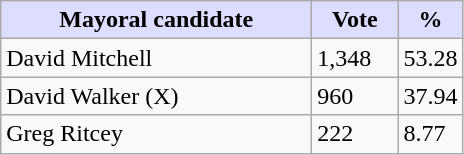<table class="wikitable">
<tr>
<th style="background:#ddf; width:200px;">Mayoral candidate</th>
<th style="background:#ddf; width:50px;">Vote</th>
<th style="background:#ddf; width:30px;">%</th>
</tr>
<tr>
<td>David Mitchell</td>
<td>1,348</td>
<td>53.28</td>
</tr>
<tr>
<td>David Walker (X)</td>
<td>960</td>
<td>37.94</td>
</tr>
<tr>
<td>Greg Ritcey</td>
<td>222</td>
<td>8.77</td>
</tr>
</table>
